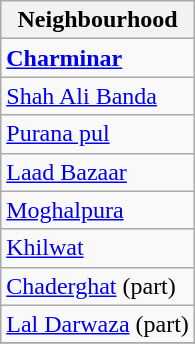<table class="wikitable sortable static-row-numbers static-row-header-hash">
<tr>
<th>Neighbourhood</th>
</tr>
<tr>
<td><strong><a href='#'>Charminar</a></strong></td>
</tr>
<tr>
<td><a href='#'>Shah Ali Banda</a></td>
</tr>
<tr>
<td><a href='#'>Purana pul</a></td>
</tr>
<tr>
<td><a href='#'>Laad Bazaar</a></td>
</tr>
<tr>
<td><a href='#'>Moghalpura</a></td>
</tr>
<tr>
<td><a href='#'>Khilwat</a></td>
</tr>
<tr>
<td><a href='#'>Chaderghat</a> (part)</td>
</tr>
<tr>
<td><a href='#'>Lal Darwaza</a> (part)</td>
</tr>
<tr>
</tr>
</table>
